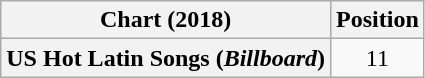<table class="wikitable plainrowheaders" style="text-align:center">
<tr>
<th scope="col">Chart (2018)</th>
<th scope="col">Position</th>
</tr>
<tr>
<th scope="row">US Hot Latin Songs (<em>Billboard</em>)</th>
<td>11</td>
</tr>
</table>
